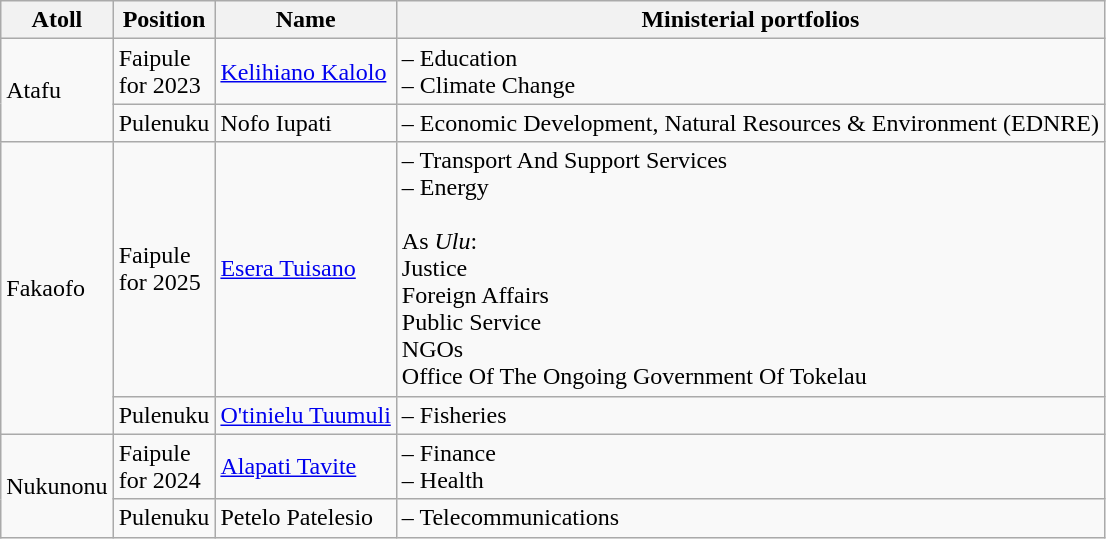<table class="wikitable">
<tr>
<th>Atoll</th>
<th>Position</th>
<th>Name</th>
<th>Ministerial portfolios</th>
</tr>
<tr>
<td rowspan=2>Atafu</td>
<td>Faipule<br> for 2023</td>
<td><a href='#'>Kelihiano Kalolo</a></td>
<td> – Education<br> – Climate Change</td>
</tr>
<tr>
<td>Pulenuku</td>
<td>Nofo Iupati</td>
<td> – Economic Development, Natural Resources & Environment (EDNRE)</td>
</tr>
<tr>
<td rowspan=2>Fakaofo</td>
<td>Faipule<br> for 2025</td>
<td><a href='#'>Esera Tuisano</a></td>
<td> – Transport And Support Services<br> – Energy<br><br>As <em>Ulu</em>:<br>Justice<br>Foreign Affairs<br>Public Service<br>NGOs<br>Office Of The Ongoing Government Of Tokelau</td>
</tr>
<tr>
<td>Pulenuku</td>
<td><a href='#'>O'tinielu Tuumuli</a></td>
<td> – Fisheries</td>
</tr>
<tr>
<td rowspan=2>Nukunonu</td>
<td>Faipule<br> for 2024</td>
<td><a href='#'>Alapati Tavite</a></td>
<td> – Finance<br> – Health</td>
</tr>
<tr>
<td>Pulenuku</td>
<td>Petelo Patelesio</td>
<td> – Telecommunications</td>
</tr>
</table>
